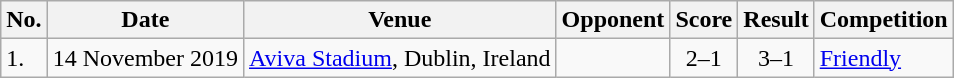<table class="wikitable">
<tr>
<th>No.</th>
<th>Date</th>
<th>Venue</th>
<th>Opponent</th>
<th>Score</th>
<th>Result</th>
<th>Competition</th>
</tr>
<tr>
<td>1.</td>
<td>14 November 2019</td>
<td><a href='#'>Aviva Stadium</a>, Dublin, Ireland</td>
<td></td>
<td align=center>2–1</td>
<td align=center>3–1</td>
<td><a href='#'>Friendly</a></td>
</tr>
</table>
